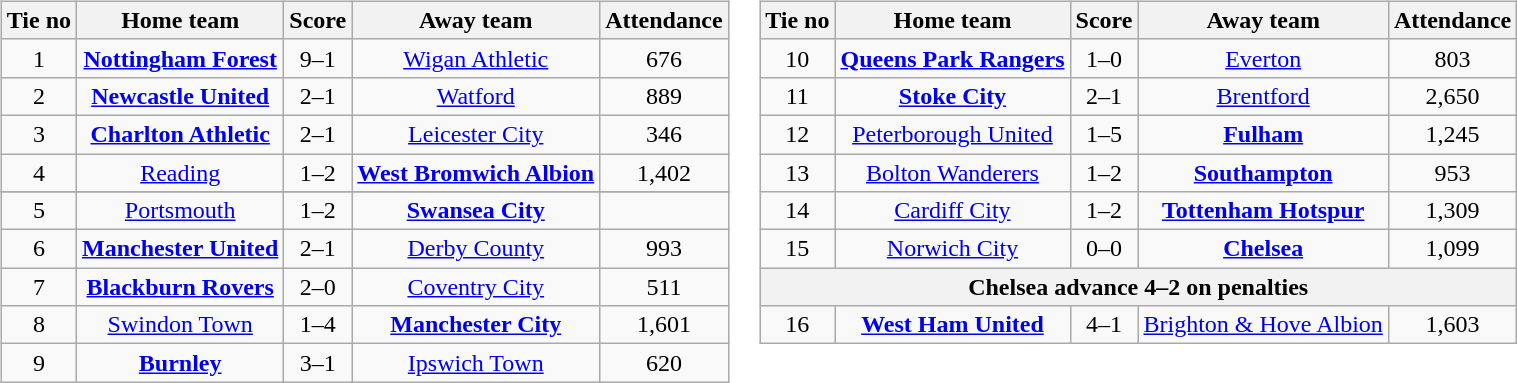<table>
<tr>
<td valign="top"><br><table class="wikitable" style="text-align: center">
<tr>
<th>Tie no</th>
<th>Home team</th>
<th>Score</th>
<th>Away team</th>
<th>Attendance</th>
</tr>
<tr>
<td>1</td>
<td><strong><a href='#'>Nottingham Forest</a></strong></td>
<td>9–1</td>
<td><a href='#'>Wigan Athletic</a></td>
<td>676</td>
</tr>
<tr>
<td>2</td>
<td><strong><a href='#'>Newcastle United</a></strong></td>
<td>2–1</td>
<td><a href='#'>Watford</a></td>
<td>889</td>
</tr>
<tr>
<td>3</td>
<td><strong><a href='#'>Charlton Athletic</a></strong></td>
<td>2–1</td>
<td><a href='#'>Leicester City</a></td>
<td>346</td>
</tr>
<tr>
<td>4</td>
<td><a href='#'>Reading</a></td>
<td>1–2</td>
<td><strong><a href='#'>West Bromwich Albion</a></strong></td>
<td>1,402</td>
</tr>
<tr>
</tr>
<tr>
<td>5</td>
<td><a href='#'>Portsmouth</a></td>
<td>1–2</td>
<td><strong><a href='#'>Swansea City</a></strong></td>
<td></td>
</tr>
<tr>
<td>6</td>
<td><strong><a href='#'>Manchester United</a></strong></td>
<td>2–1</td>
<td><a href='#'>Derby County</a></td>
<td>993</td>
</tr>
<tr>
<td>7</td>
<td><strong><a href='#'>Blackburn Rovers</a></strong></td>
<td>2–0</td>
<td><a href='#'>Coventry City</a></td>
<td>511</td>
</tr>
<tr>
<td>8</td>
<td><a href='#'>Swindon Town</a></td>
<td>1–4</td>
<td><strong><a href='#'>Manchester City</a></strong></td>
<td>1,601</td>
</tr>
<tr>
<td>9</td>
<td><strong><a href='#'>Burnley</a></strong></td>
<td>3–1</td>
<td><a href='#'>Ipswich Town</a></td>
<td>620</td>
</tr>
</table>
</td>
<td valign="top"><br><table class="wikitable" style="text-align: center">
<tr>
<th>Tie no</th>
<th>Home team</th>
<th>Score</th>
<th>Away team</th>
<th>Attendance</th>
</tr>
<tr>
<td>10</td>
<td><strong><a href='#'>Queens Park Rangers</a></strong></td>
<td>1–0</td>
<td><a href='#'>Everton</a></td>
<td>803</td>
</tr>
<tr>
<td>11</td>
<td><strong><a href='#'>Stoke City</a></strong></td>
<td>2–1</td>
<td><a href='#'>Brentford</a></td>
<td>2,650</td>
</tr>
<tr>
<td>12</td>
<td><a href='#'>Peterborough United</a></td>
<td>1–5</td>
<td><strong><a href='#'>Fulham</a></strong></td>
<td>1,245</td>
</tr>
<tr>
<td>13</td>
<td><a href='#'>Bolton Wanderers</a></td>
<td>1–2</td>
<td><strong><a href='#'>Southampton</a></strong></td>
<td>953</td>
</tr>
<tr>
<td>14</td>
<td><a href='#'>Cardiff City</a></td>
<td>1–2</td>
<td><strong><a href='#'>Tottenham Hotspur</a></strong></td>
<td>1,309</td>
</tr>
<tr>
<td>15</td>
<td><a href='#'>Norwich City</a></td>
<td>0–0</td>
<td><strong><a href='#'>Chelsea</a></strong></td>
<td>1,099</td>
</tr>
<tr>
<th colspan="5">Chelsea advance 4–2 on penalties</th>
</tr>
<tr>
<td>16</td>
<td><strong><a href='#'>West Ham United</a></strong></td>
<td>4–1</td>
<td><a href='#'>Brighton & Hove Albion</a></td>
<td>1,603</td>
</tr>
</table>
</td>
</tr>
</table>
